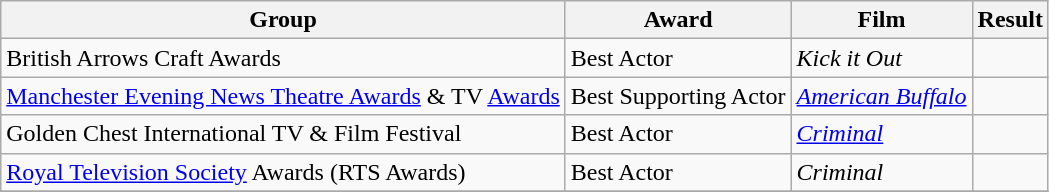<table class="wikitable sortable">
<tr>
<th>Group</th>
<th>Award</th>
<th>Film</th>
<th>Result</th>
</tr>
<tr>
<td>British Arrows Craft Awards</td>
<td>Best Actor</td>
<td><em>Kick it Out</em></td>
<td></td>
</tr>
<tr>
<td><a href='#'>Manchester Evening News Theatre Awards</a> & TV <a href='#'>Awards</a></td>
<td>Best Supporting Actor</td>
<td><em><a href='#'>American Buffalo</a></em></td>
<td></td>
</tr>
<tr>
<td>Golden Chest International TV & Film Festival</td>
<td>Best Actor</td>
<td><em><a href='#'>Criminal</a></em></td>
<td></td>
</tr>
<tr>
<td><a href='#'>Royal Television Society</a> Awards (RTS Awards)</td>
<td>Best Actor</td>
<td><em>Criminal</em></td>
<td></td>
</tr>
<tr>
</tr>
</table>
